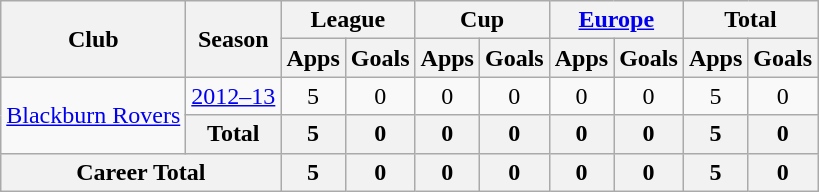<table class="wikitable" style="text-align: center;">
<tr>
<th rowspan="2">Club</th>
<th rowspan="2">Season</th>
<th colspan="2">League</th>
<th colspan="2">Cup</th>
<th colspan="2"><a href='#'>Europe</a></th>
<th colspan="2">Total</th>
</tr>
<tr>
<th>Apps</th>
<th>Goals</th>
<th>Apps</th>
<th>Goals</th>
<th>Apps</th>
<th>Goals</th>
<th>Apps</th>
<th>Goals</th>
</tr>
<tr>
<td rowspan="2"><a href='#'>Blackburn Rovers</a></td>
<td><a href='#'>2012–13</a></td>
<td>5</td>
<td>0</td>
<td>0</td>
<td>0</td>
<td>0</td>
<td>0</td>
<td>5</td>
<td>0</td>
</tr>
<tr>
<th colspan="1">Total</th>
<th>5</th>
<th>0</th>
<th>0</th>
<th>0</th>
<th>0</th>
<th>0</th>
<th>5</th>
<th>0</th>
</tr>
<tr>
<th colspan="2">Career Total</th>
<th>5</th>
<th>0</th>
<th>0</th>
<th>0</th>
<th>0</th>
<th>0</th>
<th>5</th>
<th>0</th>
</tr>
</table>
